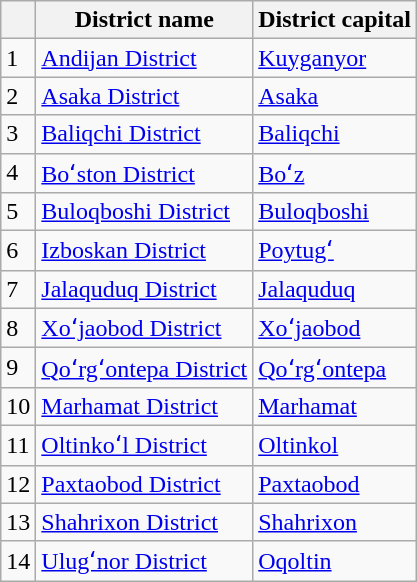<table class="wikitable sortable">
<tr>
<th></th>
<th>District name</th>
<th>District capital</th>
</tr>
<tr>
<td>1</td>
<td><a href='#'>Andijan District</a></td>
<td><a href='#'>Kuyganyor</a></td>
</tr>
<tr>
<td>2</td>
<td><a href='#'>Asaka District</a></td>
<td><a href='#'>Asaka</a></td>
</tr>
<tr>
<td>3</td>
<td><a href='#'>Baliqchi District</a></td>
<td><a href='#'>Baliqchi</a></td>
</tr>
<tr>
<td>4</td>
<td><a href='#'>Boʻston District</a></td>
<td><a href='#'>Boʻz</a></td>
</tr>
<tr>
<td>5</td>
<td><a href='#'>Buloqboshi District</a></td>
<td><a href='#'>Buloqboshi</a></td>
</tr>
<tr>
<td>6</td>
<td><a href='#'>Izboskan District</a></td>
<td><a href='#'>Poytugʻ</a></td>
</tr>
<tr>
<td>7</td>
<td><a href='#'>Jalaquduq District</a></td>
<td><a href='#'>Jalaquduq</a></td>
</tr>
<tr>
<td>8</td>
<td><a href='#'>Xoʻjaobod District</a></td>
<td><a href='#'>Xoʻjaobod</a></td>
</tr>
<tr>
<td>9</td>
<td><a href='#'>Qoʻrgʻontepa District</a></td>
<td><a href='#'>Qoʻrgʻontepa</a></td>
</tr>
<tr>
<td>10</td>
<td><a href='#'>Marhamat District</a></td>
<td><a href='#'>Marhamat</a></td>
</tr>
<tr>
<td>11</td>
<td><a href='#'>Oltinkoʻl District</a></td>
<td><a href='#'>Oltinkol</a></td>
</tr>
<tr>
<td>12</td>
<td><a href='#'>Paxtaobod District</a></td>
<td><a href='#'>Paxtaobod</a></td>
</tr>
<tr>
<td>13</td>
<td><a href='#'>Shahrixon District</a></td>
<td><a href='#'>Shahrixon</a></td>
</tr>
<tr>
<td>14</td>
<td><a href='#'>Ulugʻnor District</a></td>
<td><a href='#'>Oqoltin</a></td>
</tr>
</table>
